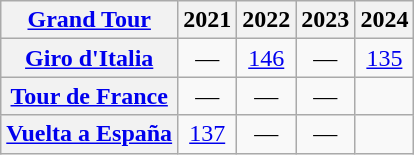<table class="wikitable plainrowheaders">
<tr>
<th scope="col"><a href='#'>Grand Tour</a></th>
<th scope="col">2021</th>
<th scope="col">2022</th>
<th>2023</th>
<th>2024</th>
</tr>
<tr style="text-align:center;">
<th scope="row"> <a href='#'>Giro d'Italia</a></th>
<td>—</td>
<td><a href='#'>146</a></td>
<td>—</td>
<td><a href='#'>135</a></td>
</tr>
<tr style="text-align:center;">
<th scope="row"> <a href='#'>Tour de France</a></th>
<td>—</td>
<td>—</td>
<td>—</td>
<td></td>
</tr>
<tr style="text-align:center;">
<th scope="row"> <a href='#'>Vuelta a España</a></th>
<td><a href='#'>137</a></td>
<td>—</td>
<td>—</td>
<td></td>
</tr>
</table>
